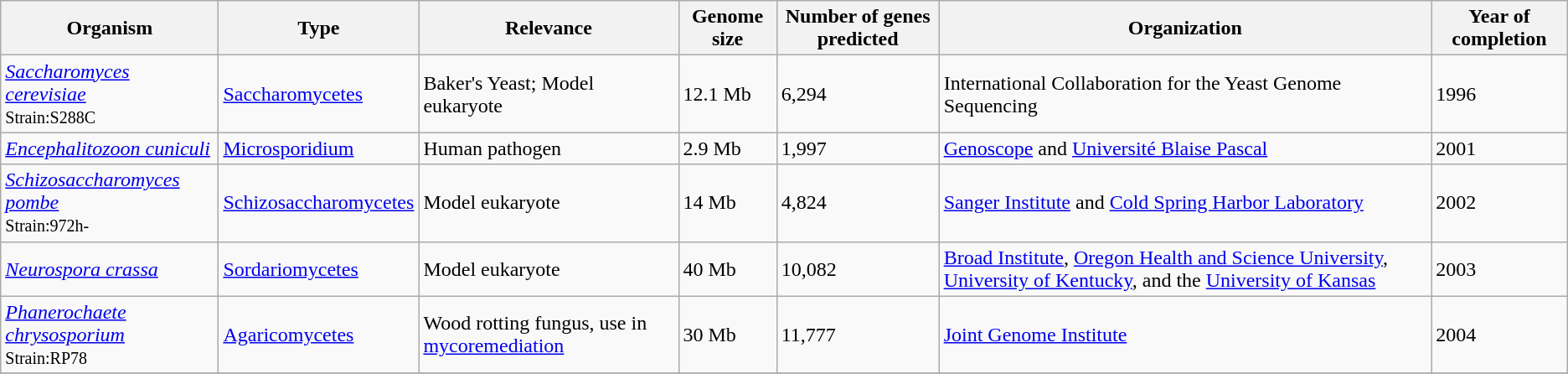<table class="wikitable sortable" style="border:1px solid #aaa;">
<tr>
<th>Organism</th>
<th>Type</th>
<th>Relevance</th>
<th>Genome size</th>
<th>Number of genes predicted</th>
<th>Organization</th>
<th>Year of completion</th>
</tr>
<tr>
<td><em><a href='#'>Saccharomyces cerevisiae</a></em><br><small>Strain:S288C</small></td>
<td><a href='#'>Saccharomycetes</a></td>
<td>Baker's Yeast; Model eukaryote</td>
<td>12.1 Mb</td>
<td>6,294</td>
<td>International Collaboration for the Yeast Genome Sequencing</td>
<td>1996</td>
</tr>
<tr>
<td><em><a href='#'>Encephalitozoon cuniculi</a></em></td>
<td><a href='#'>Microsporidium</a></td>
<td>Human pathogen</td>
<td>2.9 Mb</td>
<td>1,997</td>
<td><a href='#'>Genoscope</a> and <a href='#'>Université Blaise Pascal</a></td>
<td>2001</td>
</tr>
<tr>
<td><em><a href='#'>Schizosaccharomyces pombe</a></em><br><small>Strain:972h-</small></td>
<td><a href='#'>Schizosaccharomycetes</a></td>
<td>Model eukaryote</td>
<td>14 Mb</td>
<td>4,824</td>
<td><a href='#'>Sanger Institute</a> and <a href='#'>Cold Spring Harbor Laboratory</a></td>
<td>2002</td>
</tr>
<tr>
<td><em><a href='#'>Neurospora crassa</a></em></td>
<td><a href='#'>Sordariomycetes</a></td>
<td>Model eukaryote</td>
<td>40 Mb</td>
<td>10,082</td>
<td><a href='#'>Broad Institute</a>, <a href='#'>Oregon Health and Science University</a>, <a href='#'>University of Kentucky</a>, and the <a href='#'>University of Kansas</a></td>
<td>2003</td>
</tr>
<tr>
<td><em><a href='#'>Phanerochaete chrysosporium</a></em><br><small>Strain:RP78 </small></td>
<td><a href='#'>Agaricomycetes</a></td>
<td>Wood rotting fungus, use in <a href='#'>mycoremediation</a></td>
<td>30 Mb</td>
<td>11,777</td>
<td><a href='#'>Joint Genome Institute</a></td>
<td>2004</td>
</tr>
<tr>
</tr>
</table>
